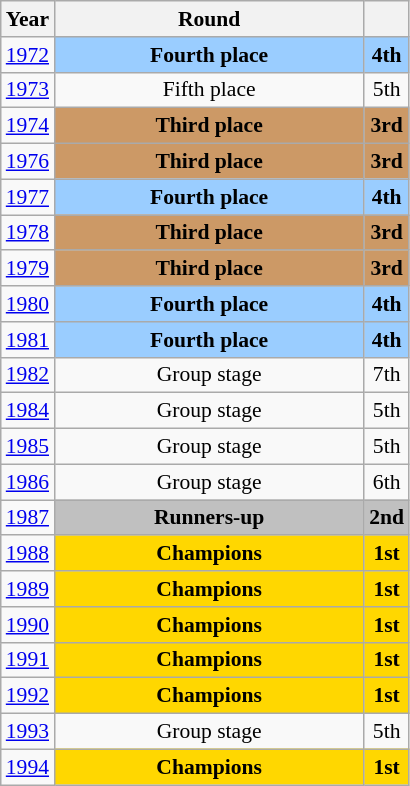<table class="wikitable" style="text-align: center; font-size:90%">
<tr>
<th>Year</th>
<th style="width:200px">Round</th>
<th></th>
</tr>
<tr>
<td><a href='#'>1972</a></td>
<td bgcolor="9acdff"><strong>Fourth place</strong></td>
<td bgcolor="9acdff"><strong>4th</strong></td>
</tr>
<tr>
<td><a href='#'>1973</a></td>
<td>Fifth place</td>
<td>5th</td>
</tr>
<tr>
<td><a href='#'>1974</a></td>
<td bgcolor="cc9966"><strong>Third place</strong></td>
<td bgcolor="cc9966"><strong>3rd</strong></td>
</tr>
<tr>
<td><a href='#'>1976</a></td>
<td bgcolor="cc9966"><strong>Third place</strong></td>
<td bgcolor="cc9966"><strong>3rd</strong></td>
</tr>
<tr>
<td><a href='#'>1977</a></td>
<td bgcolor="9acdff"><strong>Fourth place</strong></td>
<td bgcolor="9acdff"><strong>4th</strong></td>
</tr>
<tr>
<td><a href='#'>1978</a></td>
<td bgcolor="cc9966"><strong>Third place</strong></td>
<td bgcolor="cc9966"><strong>3rd</strong></td>
</tr>
<tr>
<td><a href='#'>1979</a></td>
<td bgcolor="cc9966"><strong>Third place</strong></td>
<td bgcolor="cc9966"><strong>3rd</strong></td>
</tr>
<tr>
<td><a href='#'>1980</a></td>
<td bgcolor="9acdff"><strong>Fourth place</strong></td>
<td bgcolor="9acdff"><strong>4th</strong></td>
</tr>
<tr>
<td><a href='#'>1981</a></td>
<td bgcolor="9acdff"><strong>Fourth place</strong></td>
<td bgcolor="9acdff"><strong>4th</strong></td>
</tr>
<tr>
<td><a href='#'>1982</a></td>
<td>Group stage</td>
<td>7th</td>
</tr>
<tr>
<td><a href='#'>1984</a></td>
<td>Group stage</td>
<td>5th</td>
</tr>
<tr>
<td><a href='#'>1985</a></td>
<td>Group stage</td>
<td>5th</td>
</tr>
<tr>
<td><a href='#'>1986</a></td>
<td>Group stage</td>
<td>6th</td>
</tr>
<tr>
<td><a href='#'>1987</a></td>
<td bgcolor=Silver><strong>Runners-up</strong></td>
<td bgcolor=Silver><strong>2nd</strong></td>
</tr>
<tr>
<td><a href='#'>1988</a></td>
<td bgcolor=Gold><strong>Champions</strong></td>
<td bgcolor=Gold><strong>1st</strong></td>
</tr>
<tr>
<td><a href='#'>1989</a></td>
<td bgcolor=Gold><strong>Champions</strong></td>
<td bgcolor=Gold><strong>1st</strong></td>
</tr>
<tr>
<td><a href='#'>1990</a></td>
<td bgcolor=Gold><strong>Champions</strong></td>
<td bgcolor=Gold><strong>1st</strong></td>
</tr>
<tr>
<td><a href='#'>1991</a></td>
<td bgcolor=Gold><strong>Champions</strong></td>
<td bgcolor=Gold><strong>1st</strong></td>
</tr>
<tr>
<td><a href='#'>1992</a></td>
<td bgcolor=Gold><strong>Champions</strong></td>
<td bgcolor=Gold><strong>1st</strong></td>
</tr>
<tr>
<td><a href='#'>1993</a></td>
<td>Group stage</td>
<td>5th</td>
</tr>
<tr>
<td><a href='#'>1994</a></td>
<td bgcolor=Gold><strong>Champions</strong></td>
<td bgcolor=Gold><strong>1st</strong></td>
</tr>
</table>
